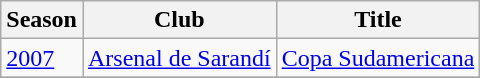<table class="wikitable">
<tr>
<th>Season</th>
<th>Club</th>
<th>Title</th>
</tr>
<tr>
<td><a href='#'>2007</a></td>
<td><a href='#'>Arsenal de Sarandí</a></td>
<td><a href='#'>Copa Sudamericana</a></td>
</tr>
<tr>
</tr>
</table>
